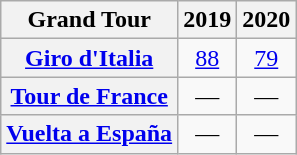<table class="wikitable plainrowheaders">
<tr>
<th>Grand Tour</th>
<th scope="col">2019</th>
<th scope="col">2020</th>
</tr>
<tr style="text-align:center;">
<th scope="row"> <a href='#'>Giro d'Italia</a></th>
<td><a href='#'>88</a></td>
<td><a href='#'>79</a></td>
</tr>
<tr style="text-align:center;">
<th scope="row"> <a href='#'>Tour de France</a></th>
<td>—</td>
<td>—</td>
</tr>
<tr style="text-align:center;">
<th scope="row"> <a href='#'>Vuelta a España</a></th>
<td>—</td>
<td>—</td>
</tr>
</table>
